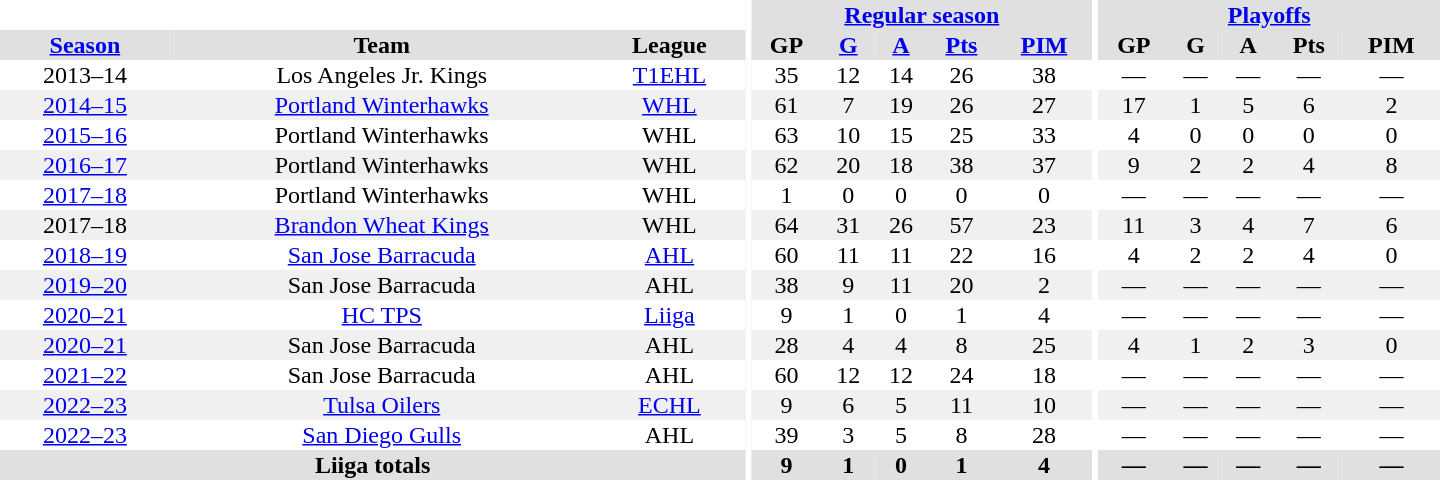<table border="0" cellpadding="1" cellspacing="0" style="text-align:center; width:60em">
<tr bgcolor="#e0e0e0">
<th colspan="3" bgcolor="#ffffff"></th>
<th rowspan="100" bgcolor="#ffffff"></th>
<th colspan="5"><a href='#'>Regular season</a></th>
<th rowspan="100" bgcolor="#ffffff"></th>
<th colspan="5"><a href='#'>Playoffs</a></th>
</tr>
<tr bgcolor="#e0e0e0">
<th><a href='#'>Season</a></th>
<th>Team</th>
<th>League</th>
<th>GP</th>
<th><a href='#'>G</a></th>
<th><a href='#'>A</a></th>
<th><a href='#'>Pts</a></th>
<th><a href='#'>PIM</a></th>
<th>GP</th>
<th>G</th>
<th>A</th>
<th>Pts</th>
<th>PIM</th>
</tr>
<tr>
<td>2013–14</td>
<td>Los Angeles Jr. Kings</td>
<td><a href='#'>T1EHL</a></td>
<td>35</td>
<td>12</td>
<td>14</td>
<td>26</td>
<td>38</td>
<td>—</td>
<td>—</td>
<td>—</td>
<td>—</td>
<td>—</td>
</tr>
<tr bgcolor="#f0f0f0">
<td><a href='#'>2014–15</a></td>
<td><a href='#'>Portland Winterhawks</a></td>
<td><a href='#'>WHL</a></td>
<td>61</td>
<td>7</td>
<td>19</td>
<td>26</td>
<td>27</td>
<td>17</td>
<td>1</td>
<td>5</td>
<td>6</td>
<td>2</td>
</tr>
<tr>
<td><a href='#'>2015–16</a></td>
<td>Portland Winterhawks</td>
<td>WHL</td>
<td>63</td>
<td>10</td>
<td>15</td>
<td>25</td>
<td>33</td>
<td>4</td>
<td>0</td>
<td>0</td>
<td>0</td>
<td>0</td>
</tr>
<tr bgcolor="#f0f0f0">
<td><a href='#'>2016–17</a></td>
<td>Portland Winterhawks</td>
<td>WHL</td>
<td>62</td>
<td>20</td>
<td>18</td>
<td>38</td>
<td>37</td>
<td>9</td>
<td>2</td>
<td>2</td>
<td>4</td>
<td>8</td>
</tr>
<tr>
<td><a href='#'>2017–18</a></td>
<td>Portland Winterhawks</td>
<td>WHL</td>
<td>1</td>
<td>0</td>
<td>0</td>
<td>0</td>
<td>0</td>
<td>—</td>
<td>—</td>
<td>—</td>
<td>—</td>
<td>—</td>
</tr>
<tr bgcolor="#f0f0f0">
<td>2017–18</td>
<td><a href='#'>Brandon Wheat Kings</a></td>
<td>WHL</td>
<td>64</td>
<td>31</td>
<td>26</td>
<td>57</td>
<td>23</td>
<td>11</td>
<td>3</td>
<td>4</td>
<td>7</td>
<td>6</td>
</tr>
<tr>
<td><a href='#'>2018–19</a></td>
<td><a href='#'>San Jose Barracuda</a></td>
<td><a href='#'>AHL</a></td>
<td>60</td>
<td>11</td>
<td>11</td>
<td>22</td>
<td>16</td>
<td>4</td>
<td>2</td>
<td>2</td>
<td>4</td>
<td>0</td>
</tr>
<tr bgcolor="#f0f0f0">
<td><a href='#'>2019–20</a></td>
<td>San Jose Barracuda</td>
<td>AHL</td>
<td>38</td>
<td>9</td>
<td>11</td>
<td>20</td>
<td>2</td>
<td>—</td>
<td>—</td>
<td>—</td>
<td>—</td>
<td>—</td>
</tr>
<tr>
<td><a href='#'>2020–21</a></td>
<td><a href='#'>HC TPS</a></td>
<td><a href='#'>Liiga</a></td>
<td>9</td>
<td>1</td>
<td>0</td>
<td>1</td>
<td>4</td>
<td>—</td>
<td>—</td>
<td>—</td>
<td>—</td>
<td>—</td>
</tr>
<tr bgcolor="#f0f0f0">
<td><a href='#'>2020–21</a></td>
<td>San Jose Barracuda</td>
<td>AHL</td>
<td>28</td>
<td>4</td>
<td>4</td>
<td>8</td>
<td>25</td>
<td>4</td>
<td>1</td>
<td>2</td>
<td>3</td>
<td>0</td>
</tr>
<tr>
<td><a href='#'>2021–22</a></td>
<td>San Jose Barracuda</td>
<td>AHL</td>
<td>60</td>
<td>12</td>
<td>12</td>
<td>24</td>
<td>18</td>
<td>—</td>
<td>—</td>
<td>—</td>
<td>—</td>
<td>—</td>
</tr>
<tr bgcolor="#f0f0f0">
<td><a href='#'>2022–23</a></td>
<td><a href='#'>Tulsa Oilers</a></td>
<td><a href='#'>ECHL</a></td>
<td>9</td>
<td>6</td>
<td>5</td>
<td>11</td>
<td>10</td>
<td>—</td>
<td>—</td>
<td>—</td>
<td>—</td>
<td>—</td>
</tr>
<tr>
<td><a href='#'>2022–23</a></td>
<td><a href='#'>San Diego Gulls</a></td>
<td>AHL</td>
<td>39</td>
<td>3</td>
<td>5</td>
<td>8</td>
<td>28</td>
<td>—</td>
<td>—</td>
<td>—</td>
<td>—</td>
<td>—</td>
</tr>
<tr bgcolor="#e0e0e0">
<th colspan="3">Liiga totals</th>
<th>9</th>
<th>1</th>
<th>0</th>
<th>1</th>
<th>4</th>
<th>—</th>
<th>—</th>
<th>—</th>
<th>—</th>
<th>—</th>
</tr>
</table>
